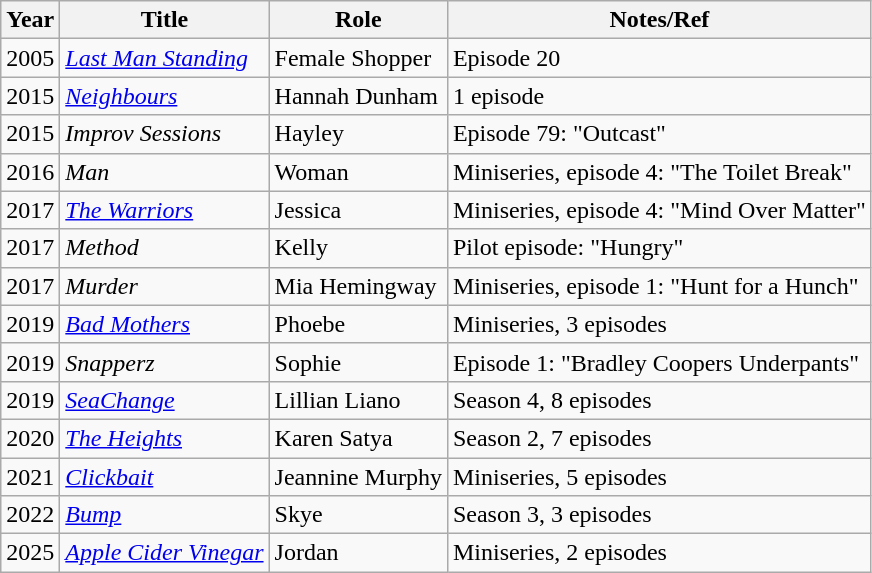<table class="wikitable sortable">
<tr>
<th>Year</th>
<th>Title</th>
<th>Role</th>
<th>Notes/Ref</th>
</tr>
<tr>
<td>2005</td>
<td><em><a href='#'>Last Man Standing</a></em></td>
<td>Female Shopper</td>
<td>Episode 20</td>
</tr>
<tr>
<td>2015</td>
<td><em><a href='#'>Neighbours</a></em></td>
<td>Hannah Dunham</td>
<td>1 episode</td>
</tr>
<tr>
<td>2015</td>
<td><em>Improv Sessions</em></td>
<td>Hayley</td>
<td>Episode 79: "Outcast"</td>
</tr>
<tr>
<td>2016</td>
<td><em>Man</em></td>
<td>Woman</td>
<td>Miniseries, episode 4: "The Toilet Break"</td>
</tr>
<tr>
<td>2017</td>
<td><em><a href='#'>The Warriors</a></em></td>
<td>Jessica</td>
<td>Miniseries, episode 4: "Mind Over Matter"</td>
</tr>
<tr>
<td>2017</td>
<td><em>Method</em></td>
<td>Kelly</td>
<td>Pilot episode: "Hungry"</td>
</tr>
<tr>
<td>2017</td>
<td><em>Murder</em></td>
<td>Mia Hemingway</td>
<td>Miniseries, episode 1: "Hunt for a Hunch"</td>
</tr>
<tr>
<td>2019</td>
<td><em><a href='#'>Bad Mothers</a></em></td>
<td>Phoebe</td>
<td>Miniseries, 3 episodes</td>
</tr>
<tr>
<td>2019</td>
<td><em>Snapperz</em></td>
<td>Sophie</td>
<td>Episode 1: "Bradley Coopers Underpants"</td>
</tr>
<tr>
<td>2019</td>
<td><em><a href='#'>SeaChange</a></em></td>
<td>Lillian Liano</td>
<td>Season 4, 8 episodes</td>
</tr>
<tr>
<td>2020</td>
<td><em><a href='#'>The Heights</a></em></td>
<td>Karen Satya</td>
<td>Season 2, 7 episodes</td>
</tr>
<tr>
<td>2021</td>
<td><em><a href='#'>Clickbait</a></em></td>
<td>Jeannine Murphy</td>
<td>Miniseries, 5 episodes</td>
</tr>
<tr>
<td>2022</td>
<td><em><a href='#'>Bump</a></em></td>
<td>Skye</td>
<td>Season 3, 3 episodes</td>
</tr>
<tr>
<td>2025</td>
<td><em><a href='#'>Apple Cider Vinegar</a></em></td>
<td>Jordan</td>
<td>Miniseries, 2 episodes</td>
</tr>
</table>
